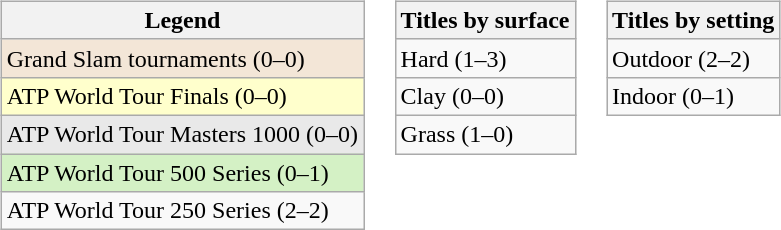<table>
<tr valign="top">
<td><br><table class="wikitable">
<tr>
<th>Legend</th>
</tr>
<tr style="background:#f3e6d7;">
<td>Grand Slam tournaments (0–0)</td>
</tr>
<tr style="background:#ffc;">
<td>ATP World Tour Finals (0–0)</td>
</tr>
<tr style="background:#e9e9e9;">
<td>ATP World Tour Masters 1000 (0–0)</td>
</tr>
<tr style="background:#d4f1c5;">
<td>ATP World Tour 500 Series (0–1)</td>
</tr>
<tr>
<td>ATP World Tour 250 Series (2–2)</td>
</tr>
</table>
</td>
<td><br><table class="wikitable">
<tr>
<th>Titles by surface</th>
</tr>
<tr>
<td>Hard (1–3)</td>
</tr>
<tr>
<td>Clay (0–0)</td>
</tr>
<tr>
<td>Grass (1–0)</td>
</tr>
</table>
</td>
<td><br><table class="wikitable">
<tr>
<th>Titles by setting</th>
</tr>
<tr>
<td>Outdoor (2–2)</td>
</tr>
<tr>
<td>Indoor (0–1)</td>
</tr>
</table>
</td>
</tr>
</table>
